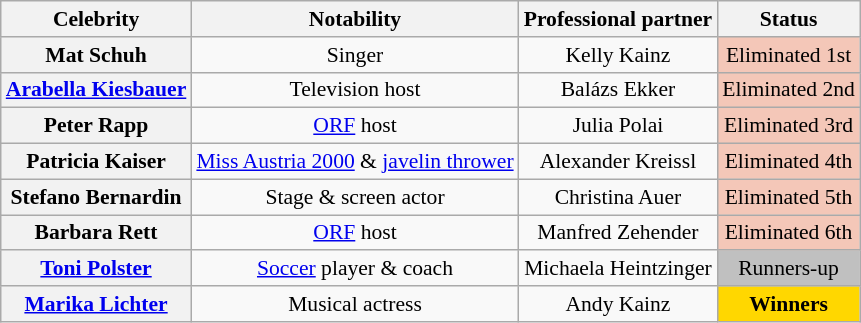<table class="wikitable sortable" style="text-align:center; font-size:90%">
<tr>
<th scope="col">Celebrity</th>
<th scope="col" class="unsortable">Notability</th>
<th scope="col">Professional partner</th>
<th scope="col">Status</th>
</tr>
<tr>
<th scope="row">Mat Schuh</th>
<td>Singer</td>
<td>Kelly Kainz</td>
<td bgcolor="f4c7b8">Eliminated 1st</td>
</tr>
<tr>
<th scope="row"><a href='#'>Arabella Kiesbauer</a></th>
<td>Television host</td>
<td>Balázs Ekker</td>
<td bgcolor="f4c7b8">Eliminated 2nd</td>
</tr>
<tr>
<th scope="row">Peter Rapp</th>
<td><a href='#'>ORF</a> host</td>
<td>Julia Polai</td>
<td bgcolor="f4c7b8">Eliminated 3rd</td>
</tr>
<tr>
<th scope="row">Patricia Kaiser</th>
<td><a href='#'>Miss Austria 2000</a> & <a href='#'>javelin thrower</a></td>
<td>Alexander Kreissl</td>
<td bgcolor="f4c7b8">Eliminated 4th</td>
</tr>
<tr>
<th scope="row">Stefano Bernardin</th>
<td>Stage & screen actor</td>
<td>Christina Auer</td>
<td bgcolor="f4c7b8">Eliminated 5th</td>
</tr>
<tr>
<th scope="row">Barbara Rett</th>
<td><a href='#'>ORF</a> host</td>
<td>Manfred Zehender</td>
<td bgcolor="f4c7b8">Eliminated 6th</td>
</tr>
<tr>
<th scope="row"><a href='#'>Toni Polster</a></th>
<td><a href='#'>Soccer</a> player & coach</td>
<td>Michaela Heintzinger</td>
<td bgcolor="silver">Runners-up</td>
</tr>
<tr>
<th scope="row"><a href='#'>Marika Lichter</a></th>
<td>Musical actress</td>
<td>Andy Kainz</td>
<td bgcolor="gold"><strong>Winners</strong></td>
</tr>
</table>
